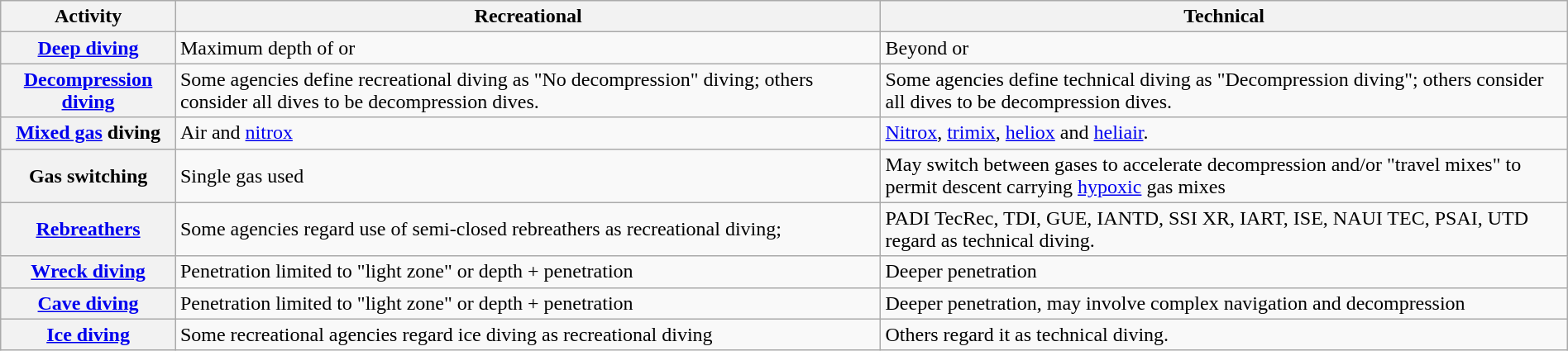<table class="wikitable" style="margin: 1em auto 1em auto;">
<tr>
<th scope="col">Activity</th>
<th scope="col">Recreational</th>
<th scope="col">Technical</th>
</tr>
<tr>
<th scope="row"><a href='#'>Deep diving</a></th>
<td>Maximum depth of  or </td>
<td>Beyond  or </td>
</tr>
<tr>
<th scope="row"><a href='#'>Decompression diving</a></th>
<td>Some agencies define recreational diving as "No decompression" diving; others consider all dives to be decompression dives.</td>
<td>Some agencies define technical diving as "Decompression diving"; others consider all dives to be decompression dives.</td>
</tr>
<tr>
<th scope="row"><a href='#'>Mixed gas</a> diving</th>
<td>Air and <a href='#'>nitrox</a></td>
<td><a href='#'>Nitrox</a>, <a href='#'>trimix</a>, <a href='#'>heliox</a> and <a href='#'>heliair</a>.</td>
</tr>
<tr>
<th scope="row">Gas switching</th>
<td>Single gas used</td>
<td>May switch between gases to accelerate decompression and/or "travel mixes" to permit descent carrying <a href='#'>hypoxic</a> gas mixes</td>
</tr>
<tr>
<th scope="row"><a href='#'>Rebreathers</a></th>
<td>Some agencies regard use of semi-closed rebreathers as recreational diving;</td>
<td>PADI TecRec, TDI, GUE, IANTD, SSI XR, IART, ISE, NAUI TEC, PSAI, UTD regard as technical diving.</td>
</tr>
<tr>
<th scope="row"><a href='#'>Wreck diving</a></th>
<td>Penetration limited to "light zone" or  depth + penetration</td>
<td>Deeper penetration</td>
</tr>
<tr>
<th scope="row"><a href='#'>Cave diving</a></th>
<td>Penetration limited to "light zone" or  depth + penetration</td>
<td>Deeper penetration, may involve complex navigation and decompression</td>
</tr>
<tr>
<th scope="row"><a href='#'>Ice diving</a></th>
<td>Some recreational agencies regard ice diving as recreational diving</td>
<td>Others regard it as technical diving.</td>
</tr>
</table>
